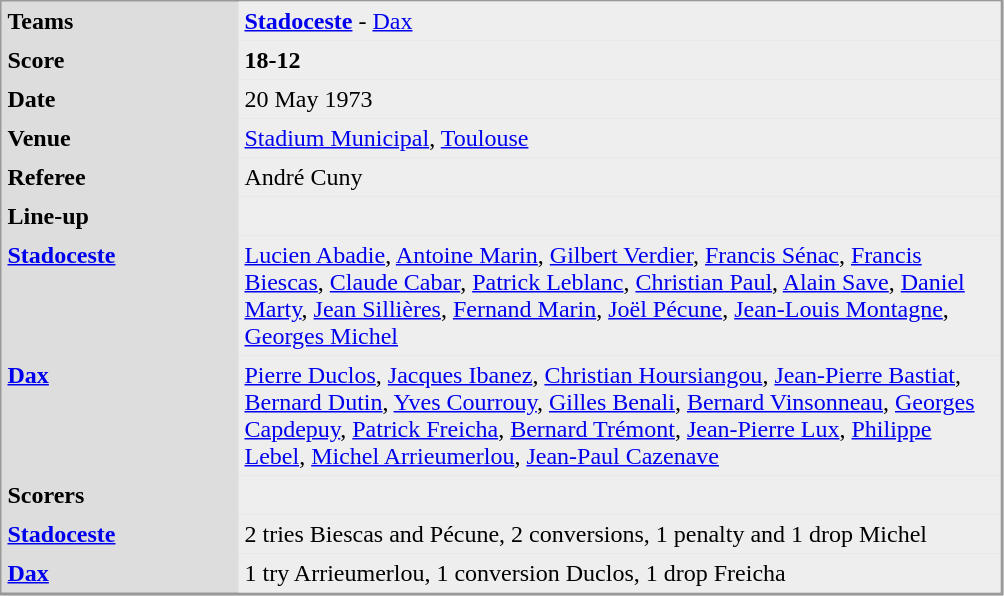<table align="left" cellpadding="4" cellspacing="0"  style="margin: 0 0 0 0; border: 1px solid #999; border-right-width: 2px; border-bottom-width: 2px; background-color: #DDDDDD">
<tr>
<td width="150" valign="top"><strong>Teams</strong></td>
<td width="500" bgcolor=#EEEEEE><strong><a href='#'>Stadoceste</a></strong> - <a href='#'>Dax</a></td>
</tr>
<tr>
<td valign="top"><strong>Score</strong></td>
<td bgcolor=#EEEEEE><strong>18-12</strong></td>
</tr>
<tr>
<td valign="top"><strong>Date</strong></td>
<td bgcolor=#EEEEEE>20 May 1973</td>
</tr>
<tr>
<td valign="top"><strong>Venue</strong></td>
<td bgcolor=#EEEEEE><a href='#'>Stadium Municipal</a>, <a href='#'>Toulouse</a></td>
</tr>
<tr>
<td valign="top"><strong>Referee</strong></td>
<td bgcolor=#EEEEEE>André Cuny</td>
</tr>
<tr>
<td valign="top"><strong>Line-up</strong></td>
<td bgcolor=#EEEEEE></td>
</tr>
<tr>
<td valign="top"><strong><a href='#'>Stadoceste</a></strong></td>
<td bgcolor=#EEEEEE><a href='#'>Lucien Abadie</a>, <a href='#'>Antoine Marin</a>, <a href='#'>Gilbert Verdier</a>, <a href='#'>Francis Sénac</a>, <a href='#'>Francis Biescas</a>, <a href='#'>Claude Cabar</a>, <a href='#'>Patrick Leblanc</a>, <a href='#'>Christian Paul</a>, <a href='#'>Alain Save</a>, <a href='#'>Daniel Marty</a>, <a href='#'>Jean Sillières</a>, <a href='#'>Fernand Marin</a>, <a href='#'>Joël Pécune</a>, <a href='#'>Jean-Louis Montagne</a>, <a href='#'>Georges Michel</a></td>
</tr>
<tr>
<td valign="top"><strong><a href='#'>Dax</a></strong></td>
<td bgcolor=#EEEEEE><a href='#'>Pierre Duclos</a>, <a href='#'>Jacques Ibanez</a>, <a href='#'>Christian Hoursiangou</a>, <a href='#'>Jean-Pierre Bastiat</a>, <a href='#'>Bernard Dutin</a>, <a href='#'>Yves Courrouy</a>, <a href='#'>Gilles Benali</a>, <a href='#'>Bernard Vinsonneau</a>, <a href='#'>Georges Capdepuy</a>, <a href='#'>Patrick Freicha</a>, <a href='#'>Bernard Trémont</a>, <a href='#'>Jean-Pierre Lux</a>, <a href='#'>Philippe Lebel</a>, <a href='#'>Michel Arrieumerlou</a>, <a href='#'>Jean-Paul Cazenave</a></td>
</tr>
<tr>
<td valign="top"><strong>Scorers</strong></td>
<td bgcolor=#EEEEEE></td>
</tr>
<tr>
<td valign="top"><strong><a href='#'>Stadoceste</a></strong></td>
<td bgcolor=#EEEEEE>2 tries Biescas and Pécune, 2 conversions, 1 penalty and 1 drop Michel</td>
</tr>
<tr>
<td valign="top"><strong><a href='#'>Dax</a></strong></td>
<td bgcolor=#EEEEEE>1 try Arrieumerlou, 1 conversion Duclos, 1 drop Freicha</td>
</tr>
</table>
